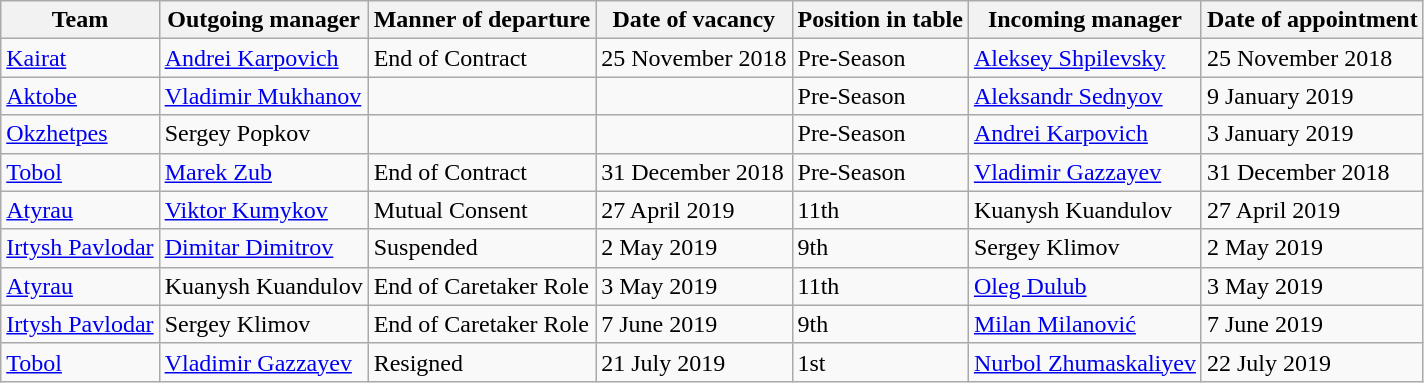<table class="wikitable">
<tr>
<th>Team</th>
<th>Outgoing manager</th>
<th>Manner of departure</th>
<th>Date of vacancy</th>
<th>Position in table</th>
<th>Incoming manager</th>
<th>Date of appointment</th>
</tr>
<tr>
<td><a href='#'>Kairat</a></td>
<td> <a href='#'>Andrei Karpovich</a> </td>
<td>End of Contract</td>
<td>25 November 2018</td>
<td>Pre-Season</td>
<td> <a href='#'>Aleksey Shpilevsky</a></td>
<td>25 November 2018</td>
</tr>
<tr>
<td><a href='#'>Aktobe</a></td>
<td> <a href='#'>Vladimir Mukhanov</a></td>
<td></td>
<td></td>
<td>Pre-Season</td>
<td> <a href='#'>Aleksandr Sednyov</a></td>
<td>9 January 2019</td>
</tr>
<tr>
<td><a href='#'>Okzhetpes</a></td>
<td> Sergey Popkov</td>
<td></td>
<td></td>
<td>Pre-Season</td>
<td> <a href='#'>Andrei Karpovich</a></td>
<td>3 January 2019</td>
</tr>
<tr>
<td><a href='#'>Tobol</a></td>
<td> <a href='#'>Marek Zub</a></td>
<td>End of Contract</td>
<td>31 December 2018</td>
<td>Pre-Season</td>
<td> <a href='#'>Vladimir Gazzayev</a></td>
<td>31 December 2018</td>
</tr>
<tr>
<td><a href='#'>Atyrau</a></td>
<td> <a href='#'>Viktor Kumykov</a></td>
<td>Mutual Consent</td>
<td>27 April 2019</td>
<td>11th</td>
<td> Kuanysh Kuandulov </td>
<td>27 April 2019</td>
</tr>
<tr>
<td><a href='#'>Irtysh Pavlodar</a></td>
<td> <a href='#'>Dimitar Dimitrov</a></td>
<td>Suspended</td>
<td>2 May 2019</td>
<td>9th</td>
<td> Sergey Klimov </td>
<td>2 May 2019</td>
</tr>
<tr>
<td><a href='#'>Atyrau</a></td>
<td> Kuanysh Kuandulov </td>
<td>End of Caretaker Role</td>
<td>3 May 2019</td>
<td>11th</td>
<td> <a href='#'>Oleg Dulub</a></td>
<td>3 May 2019</td>
</tr>
<tr>
<td><a href='#'>Irtysh Pavlodar</a></td>
<td> Sergey Klimov </td>
<td>End of Caretaker Role</td>
<td>7 June 2019</td>
<td>9th</td>
<td> <a href='#'>Milan Milanović</a></td>
<td>7 June 2019</td>
</tr>
<tr>
<td><a href='#'>Tobol</a></td>
<td> <a href='#'>Vladimir Gazzayev</a></td>
<td>Resigned</td>
<td>21 July 2019</td>
<td>1st</td>
<td> <a href='#'>Nurbol Zhumaskaliyev</a> </td>
<td>22 July 2019</td>
</tr>
</table>
